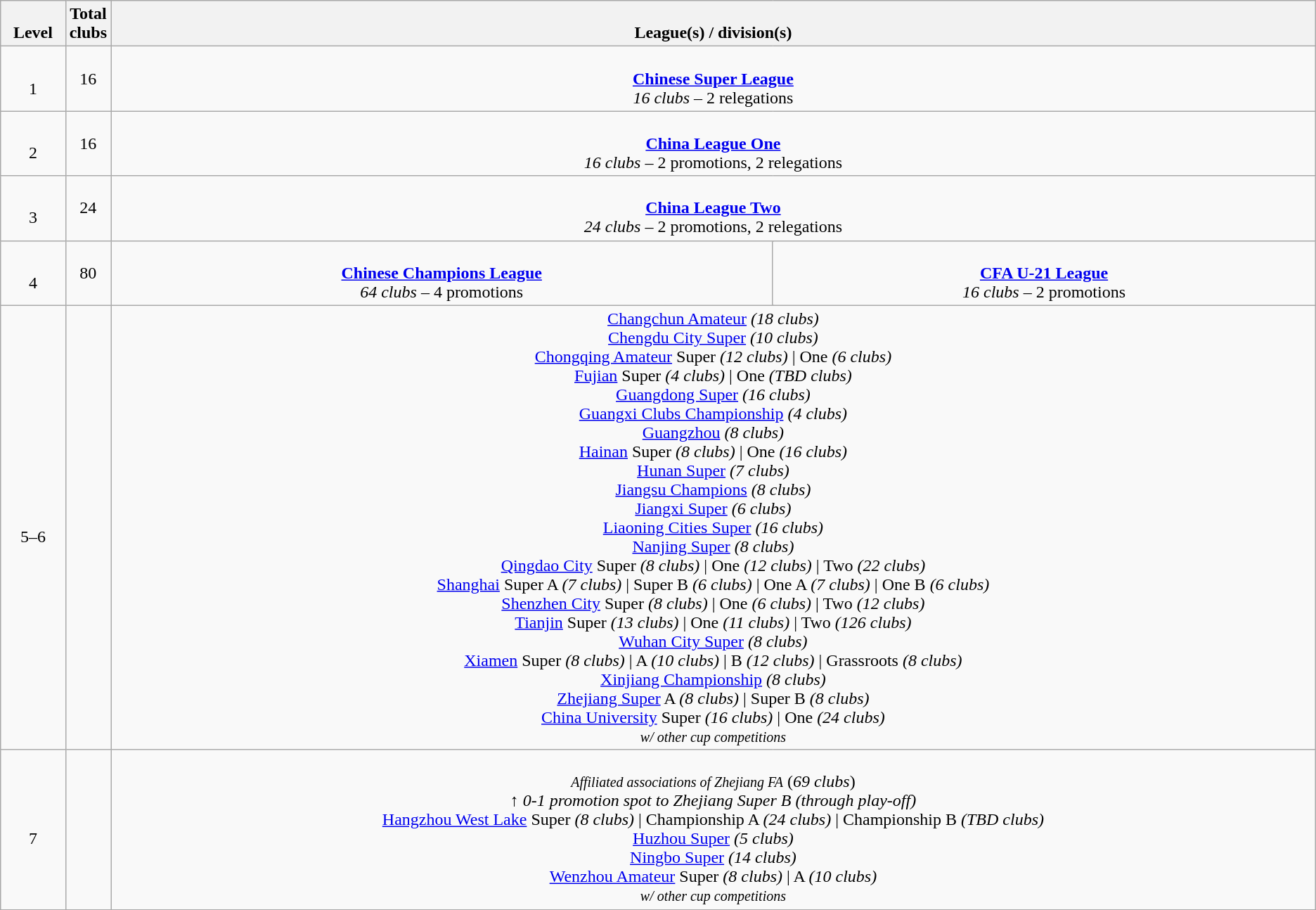<table class="wikitable" style="text-align: center;">
<tr>
<th width=5%><br>Level</th>
<th>Total clubs</th>
<th colspan="32" width=95%><br>League(s) / division(s)</th>
</tr>
<tr>
<td><br>1</td>
<td>16</td>
<td colspan="32"><br><strong><a href='#'>Chinese Super League</a></strong><br>
<em>16 clubs</em> – 2 relegations</td>
</tr>
<tr>
<td><br>2</td>
<td>16</td>
<td colspan="32"><br><strong><a href='#'>China League One</a></strong><br>
<em>16 clubs</em> – 2 promotions, 2 relegations</td>
</tr>
<tr>
<td><br>3</td>
<td>24</td>
<td colspan="32"><br><strong><a href='#'>China League Two</a></strong><br>
<em>24 clubs</em> – 2 promotions, 2 relegations</td>
</tr>
<tr>
<td><br>4</td>
<td>80</td>
<td colspan="16"><br><strong><a href='#'>Chinese Champions League</a></strong><br>
<em>64 clubs</em> – 4 promotions</td>
<td colspan="16"><br><strong><a href='#'>CFA U-21 League</a></strong><br>
<em>16 clubs</em> – 2 promotions</td>
</tr>
<tr>
<td><br>5–6</td>
<td></td>
<td colspan="32"><a href='#'>Changchun Amateur</a> <em>(18 clubs)</em><br><a href='#'>Chengdu City Super</a> <em>(10 clubs)</em><br><a href='#'>Chongqing Amateur</a> Super <em>(12 clubs)</em> | One <em>(6 clubs)</em><br><a href='#'>Fujian</a> Super <em>(4 clubs)</em> | One <em>(TBD clubs)</em><br><a href='#'>Guangdong Super</a> <em>(16 clubs)</em><br><a href='#'>Guangxi Clubs Championship</a> <em>(4 clubs)</em><br><a href='#'>Guangzhou</a> <em>(8 clubs)</em><br><a href='#'>Hainan</a> Super <em>(8 clubs)</em> | One <em>(16 clubs)</em><br><a href='#'>Hunan Super</a> <em>(7 clubs)</em><br><a href='#'>Jiangsu Champions</a> <em>(8 clubs)</em><br><a href='#'>Jiangxi Super</a> <em>(6 clubs)</em><br><a href='#'>Liaoning Cities Super</a> <em>(16 clubs)</em><br><a href='#'>Nanjing Super</a> <em>(8 clubs)</em><br><a href='#'>Qingdao City</a> Super <em>(8 clubs)</em> | One <em>(12 clubs)</em> | Two <em>(22 clubs)</em><br><a href='#'>Shanghai</a> Super A <em>(7 clubs)</em> | Super B <em>(6 clubs)</em> | One A <em>(7 clubs)</em> | One B <em>(6 clubs)</em><br><a href='#'>Shenzhen City</a> Super <em>(8 clubs)</em> | One <em>(6 clubs)</em> | Two <em>(12 clubs)</em><br><a href='#'>Tianjin</a> Super <em>(13 clubs)</em> | One <em>(11 clubs)</em> | Two <em>(126 clubs)</em><br><a href='#'>Wuhan City Super</a> <em>(8 clubs)</em><br><a href='#'>Xiamen</a> Super <em>(8 clubs)</em> | A <em>(10 clubs)</em> | B <em>(12 clubs)</em> | Grassroots <em>(8 clubs)</em><br><a href='#'>Xinjiang Championship</a> <em>(8 clubs)</em><br><a href='#'>Zhejiang Super</a> A <em>(8 clubs)</em> | Super B <em>(8 clubs)</em><br><a href='#'>China University</a> Super <em>(16 clubs)</em> | One <em>(24 clubs)</em><br><small><em>w/ other cup competitions</em></small></td>
</tr>
<tr>
<td><br>7</td>
<td></td>
<td colspan="32"><br><small><em>Affiliated associations of Zhejiang FA</em></small>
(<em>69 clubs</em>)<br><em>↑ 0-1 promotion spot to Zhejiang Super B (through play-off)</em><br><a href='#'>Hangzhou West Lake</a> Super <em>(8 clubs)</em>  | Championship A <em>(24 clubs)</em> | Championship B <em>(TBD clubs)</em><br><a href='#'>Huzhou Super</a> <em>(5 clubs)</em><br><a href='#'>Ningbo Super</a> <em>(14 clubs)</em><br><a href='#'>Wenzhou Amateur</a> Super <em>(8 clubs)</em> | A <em>(10 clubs)</em><br><small><em>w/ other cup competitions</em></small></td>
</tr>
<tr>
</tr>
</table>
